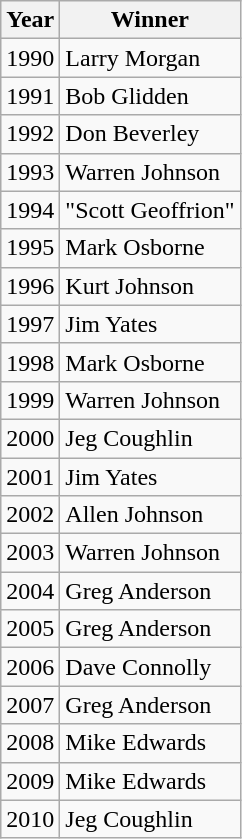<table class="wikitable">
<tr>
<th>Year</th>
<th>Winner</th>
</tr>
<tr>
<td>1990</td>
<td>Larry Morgan</td>
</tr>
<tr>
<td>1991</td>
<td>Bob Glidden</td>
</tr>
<tr>
<td>1992</td>
<td>Don Beverley</td>
</tr>
<tr>
<td>1993</td>
<td>Warren Johnson</td>
</tr>
<tr>
<td>1994</td>
<td>"Scott Geoffrion"</td>
</tr>
<tr>
<td>1995</td>
<td>Mark Osborne</td>
</tr>
<tr>
<td>1996</td>
<td>Kurt Johnson</td>
</tr>
<tr>
<td>1997</td>
<td>Jim Yates</td>
</tr>
<tr>
<td>1998</td>
<td>Mark Osborne</td>
</tr>
<tr>
<td>1999</td>
<td>Warren Johnson</td>
</tr>
<tr>
<td>2000</td>
<td>Jeg Coughlin</td>
</tr>
<tr>
<td>2001</td>
<td>Jim Yates</td>
</tr>
<tr>
<td>2002</td>
<td>Allen Johnson</td>
</tr>
<tr>
<td>2003</td>
<td>Warren Johnson</td>
</tr>
<tr>
<td>2004</td>
<td>Greg Anderson</td>
</tr>
<tr>
<td>2005</td>
<td>Greg Anderson</td>
</tr>
<tr>
<td>2006</td>
<td>Dave Connolly</td>
</tr>
<tr>
<td>2007</td>
<td>Greg Anderson</td>
</tr>
<tr>
<td>2008</td>
<td>Mike Edwards</td>
</tr>
<tr>
<td>2009</td>
<td>Mike Edwards</td>
</tr>
<tr>
<td>2010</td>
<td>Jeg Coughlin</td>
</tr>
</table>
